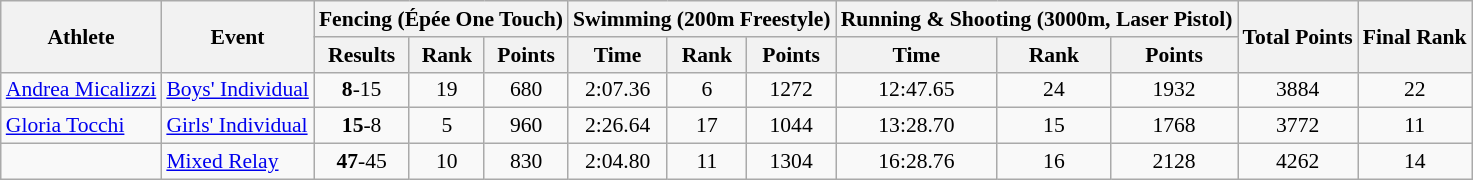<table class="wikitable" border="1" style="font-size:90%">
<tr>
<th rowspan=2>Athlete</th>
<th rowspan=2>Event</th>
<th colspan=3>Fencing (Épée One Touch)</th>
<th colspan=3>Swimming (200m Freestyle)</th>
<th colspan=3>Running & Shooting (3000m, Laser Pistol)</th>
<th rowspan=2>Total Points</th>
<th rowspan=2>Final Rank</th>
</tr>
<tr>
<th>Results</th>
<th>Rank</th>
<th>Points</th>
<th>Time</th>
<th>Rank</th>
<th>Points</th>
<th>Time</th>
<th>Rank</th>
<th>Points</th>
</tr>
<tr>
<td><a href='#'>Andrea Micalizzi</a></td>
<td><a href='#'>Boys' Individual</a></td>
<td align=center><strong>8</strong>-15</td>
<td align=center>19</td>
<td align=center>680</td>
<td align=center>2:07.36</td>
<td align=center>6</td>
<td align=center>1272</td>
<td align=center>12:47.65</td>
<td align=center>24</td>
<td align=center>1932</td>
<td align=center>3884</td>
<td align=center>22</td>
</tr>
<tr>
<td><a href='#'>Gloria Tocchi</a></td>
<td><a href='#'>Girls' Individual</a></td>
<td align=center><strong>15</strong>-8</td>
<td align=center>5</td>
<td align=center>960</td>
<td align=center>2:26.64</td>
<td align=center>17</td>
<td align=center>1044</td>
<td align=center>13:28.70</td>
<td align=center>15</td>
<td align=center>1768</td>
<td align=center>3772</td>
<td align=center>11</td>
</tr>
<tr>
<td><br></td>
<td><a href='#'>Mixed Relay</a></td>
<td align=center><strong>47</strong>-45</td>
<td align=center>10</td>
<td align=center>830</td>
<td align=center>2:04.80</td>
<td align=center>11</td>
<td align=center>1304</td>
<td align=center>16:28.76</td>
<td align=center>16</td>
<td align=center>2128</td>
<td align=center>4262</td>
<td align=center>14</td>
</tr>
</table>
